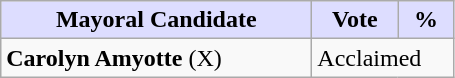<table class="wikitable">
<tr>
<th style="background:#ddf; width:200px;">Mayoral Candidate</th>
<th style="background:#ddf; width:50px;">Vote</th>
<th style="background:#ddf; width:30px;">%</th>
</tr>
<tr>
<td><strong>Carolyn Amyotte</strong> (X)</td>
<td colspan="2">Acclaimed</td>
</tr>
</table>
